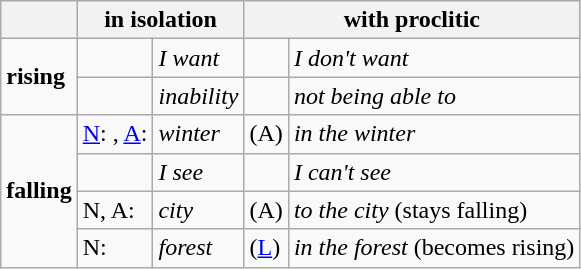<table class=wikitable>
<tr>
<th></th>
<th colspan=2><strong>in isolation</strong></th>
<th colspan=2><strong>with proclitic</strong></th>
</tr>
<tr>
<td rowspan=2><strong>rising</strong></td>
<td></td>
<td><em>I want</em></td>
<td></td>
<td><em>I don't want</em></td>
</tr>
<tr>
<td></td>
<td><em>inability</em></td>
<td></td>
<td><em>not being able to</em></td>
</tr>
<tr>
<td rowspan=4><strong>falling</strong></td>
<td><a href='#'>N</a>: , <a href='#'>A</a>: </td>
<td><em>winter</em></td>
<td> (A)</td>
<td><em>in the winter</em></td>
</tr>
<tr>
<td></td>
<td><em>I see</em></td>
<td></td>
<td><em>I can't see</em></td>
</tr>
<tr>
<td>N, A: </td>
<td><em>city</em></td>
<td> (A)</td>
<td><em>to the city</em> (stays falling)</td>
</tr>
<tr>
<td>N: </td>
<td><em>forest</em></td>
<td> (<a href='#'>L</a>)</td>
<td><em>in the forest</em> (becomes rising)</td>
</tr>
</table>
